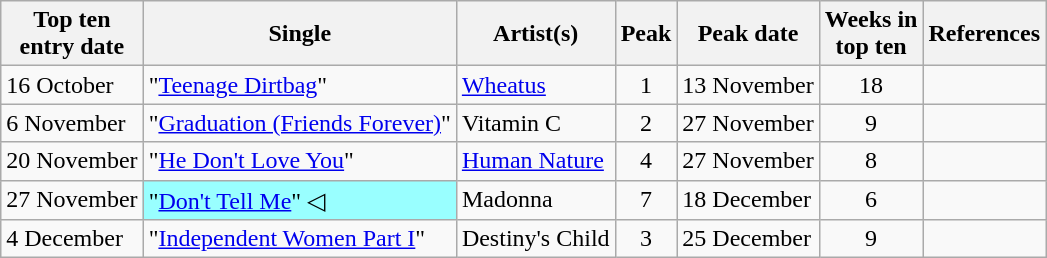<table class="wikitable sortable">
<tr>
<th>Top ten<br>entry date</th>
<th>Single</th>
<th>Artist(s)</th>
<th data-sort-type="number">Peak</th>
<th>Peak date</th>
<th data-sort-type="number">Weeks in<br>top ten</th>
<th>References</th>
</tr>
<tr>
<td>16 October</td>
<td>"<a href='#'>Teenage Dirtbag</a>"</td>
<td><a href='#'>Wheatus</a></td>
<td style="text-align:center;">1</td>
<td>13 November</td>
<td style="text-align:center;">18</td>
<td style="text-align:center;"></td>
</tr>
<tr>
<td>6 November</td>
<td>"<a href='#'>Graduation (Friends Forever)</a>"</td>
<td>Vitamin C</td>
<td style="text-align:center;">2</td>
<td>27 November</td>
<td style="text-align:center;">9</td>
<td style="text-align:center;"></td>
</tr>
<tr>
<td>20 November</td>
<td>"<a href='#'>He Don't Love You</a>"</td>
<td><a href='#'>Human Nature</a></td>
<td style="text-align:center;">4</td>
<td>27 November</td>
<td style="text-align:center;">8</td>
<td style="text-align:center;"></td>
</tr>
<tr>
<td>27 November</td>
<td style="background:#9ff;">"<a href='#'>Don't Tell Me</a>" ◁</td>
<td>Madonna</td>
<td style="text-align:center;">7</td>
<td>18 December</td>
<td style="text-align:center;">6</td>
<td style="text-align:center;"></td>
</tr>
<tr>
<td>4 December</td>
<td>"<a href='#'>Independent Women Part I</a>"</td>
<td>Destiny's Child</td>
<td style="text-align:center;">3</td>
<td>25 December</td>
<td style="text-align:center;">9</td>
<td style="text-align:center;"></td>
</tr>
</table>
